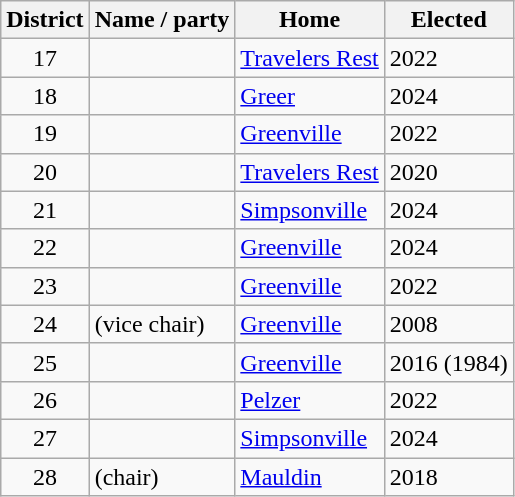<table class="wikitable sortable"  style="display: inline-table; margin: 2em;">
<tr>
<th>District</th>
<th>Name / party</th>
<th>Home</th>
<th>Elected</th>
</tr>
<tr>
<td style="text-align: center;">17</td>
<td></td>
<td><a href='#'>Travelers Rest</a></td>
<td>2022</td>
</tr>
<tr>
<td style="text-align: center;">18</td>
<td></td>
<td><a href='#'>Greer</a></td>
<td>2024</td>
</tr>
<tr>
<td style="text-align: center;">19</td>
<td></td>
<td><a href='#'>Greenville</a></td>
<td>2022</td>
</tr>
<tr>
<td style="text-align: center;">20</td>
<td></td>
<td><a href='#'>Travelers Rest</a></td>
<td>2020</td>
</tr>
<tr>
<td style="text-align: center;">21</td>
<td></td>
<td><a href='#'>Simpsonville</a></td>
<td>2024</td>
</tr>
<tr>
<td style="text-align: center;">22</td>
<td></td>
<td><a href='#'>Greenville</a></td>
<td>2024</td>
</tr>
<tr>
<td style="text-align: center;">23</td>
<td></td>
<td><a href='#'>Greenville</a></td>
<td>2022</td>
</tr>
<tr>
<td style="text-align: center;">24</td>
<td> (vice chair)</td>
<td><a href='#'>Greenville</a></td>
<td>2008</td>
</tr>
<tr>
<td style="text-align: center;">25</td>
<td></td>
<td><a href='#'>Greenville</a></td>
<td>2016 (1984)</td>
</tr>
<tr>
<td style="text-align: center;">26</td>
<td></td>
<td><a href='#'>Pelzer</a></td>
<td>2022</td>
</tr>
<tr>
<td style="text-align: center;">27</td>
<td></td>
<td><a href='#'>Simpsonville</a></td>
<td>2024</td>
</tr>
<tr>
<td style="text-align: center;">28</td>
<td> (chair)</td>
<td><a href='#'>Mauldin</a></td>
<td>2018</td>
</tr>
</table>
